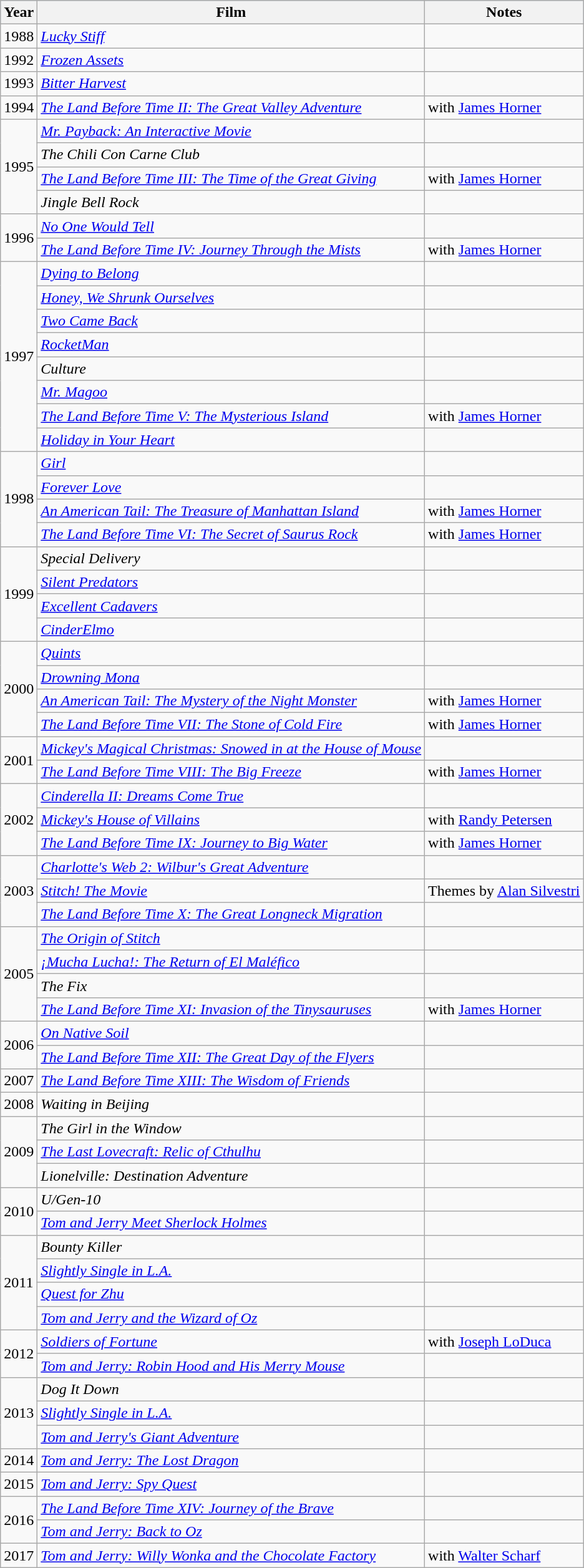<table class="wikitable">
<tr style="background:#b0c4de; text-align:center;">
<th>Year</th>
<th>Film</th>
<th>Notes</th>
</tr>
<tr>
<td>1988</td>
<td><em><a href='#'>Lucky Stiff</a></em></td>
<td></td>
</tr>
<tr>
<td>1992</td>
<td><em><a href='#'>Frozen Assets</a></em></td>
<td></td>
</tr>
<tr>
<td>1993</td>
<td><em><a href='#'>Bitter Harvest</a></em></td>
<td></td>
</tr>
<tr>
<td>1994</td>
<td><em><a href='#'>The Land Before Time II: The Great Valley Adventure</a></em></td>
<td>with <a href='#'>James Horner</a></td>
</tr>
<tr>
<td rowspan="4">1995</td>
<td><em><a href='#'>Mr. Payback: An Interactive Movie</a></em></td>
<td></td>
</tr>
<tr>
<td><em>The Chili Con Carne Club</em></td>
<td></td>
</tr>
<tr>
<td><em><a href='#'>The Land Before Time III: The Time of the Great Giving</a></em></td>
<td>with <a href='#'>James Horner</a></td>
</tr>
<tr>
<td><em>Jingle Bell Rock</em></td>
<td></td>
</tr>
<tr>
<td rowspan="2">1996</td>
<td><em><a href='#'>No One Would Tell</a></em></td>
<td></td>
</tr>
<tr>
<td><em><a href='#'>The Land Before Time IV: Journey Through the Mists</a></em></td>
<td>with <a href='#'>James Horner</a></td>
</tr>
<tr>
<td rowspan="8">1997</td>
<td><em><a href='#'>Dying to Belong</a></em></td>
<td></td>
</tr>
<tr>
<td><em><a href='#'>Honey, We Shrunk Ourselves</a></em></td>
<td></td>
</tr>
<tr>
<td><em><a href='#'>Two Came Back</a></em></td>
<td></td>
</tr>
<tr>
<td><em><a href='#'>RocketMan</a></em></td>
<td></td>
</tr>
<tr>
<td><em>Culture</em></td>
<td></td>
</tr>
<tr>
<td><em><a href='#'>Mr. Magoo</a></em></td>
<td></td>
</tr>
<tr>
<td><em><a href='#'>The Land Before Time V: The Mysterious Island</a></em></td>
<td>with <a href='#'>James Horner</a></td>
</tr>
<tr>
<td><em><a href='#'>Holiday in Your Heart</a></em></td>
<td></td>
</tr>
<tr>
<td rowspan="4">1998</td>
<td><em><a href='#'>Girl</a></em></td>
<td></td>
</tr>
<tr>
<td><em><a href='#'>Forever Love</a></em></td>
<td></td>
</tr>
<tr>
<td><em><a href='#'>An American Tail: The Treasure of Manhattan Island</a></em></td>
<td>with <a href='#'>James Horner</a></td>
</tr>
<tr>
<td><em><a href='#'>The Land Before Time VI: The Secret of Saurus Rock</a></em></td>
<td>with <a href='#'>James Horner</a></td>
</tr>
<tr>
<td rowspan="4">1999</td>
<td><em>Special Delivery</em></td>
<td></td>
</tr>
<tr>
<td><em><a href='#'>Silent Predators</a></em></td>
<td></td>
</tr>
<tr>
<td><em><a href='#'>Excellent Cadavers</a></em></td>
<td></td>
</tr>
<tr>
<td><em><a href='#'>CinderElmo</a></em></td>
<td></td>
</tr>
<tr>
<td rowspan="4">2000</td>
<td><em><a href='#'>Quints</a></em></td>
<td></td>
</tr>
<tr>
<td><em><a href='#'>Drowning Mona</a></em></td>
<td></td>
</tr>
<tr>
<td><em><a href='#'>An American Tail: The Mystery of the Night Monster</a></em></td>
<td>with <a href='#'>James Horner</a></td>
</tr>
<tr>
<td><em><a href='#'>The Land Before Time VII: The Stone of Cold Fire</a></em></td>
<td>with <a href='#'>James Horner</a></td>
</tr>
<tr>
<td rowspan="2">2001</td>
<td><em><a href='#'>Mickey's Magical Christmas: Snowed in at the House of Mouse</a></em></td>
<td></td>
</tr>
<tr>
<td><em><a href='#'>The Land Before Time VIII: The Big Freeze</a></em></td>
<td>with <a href='#'>James Horner</a></td>
</tr>
<tr>
<td rowspan="3">2002</td>
<td><em><a href='#'>Cinderella II: Dreams Come True</a></em></td>
<td></td>
</tr>
<tr>
<td><em><a href='#'>Mickey's House of Villains</a></em></td>
<td>with <a href='#'>Randy Petersen</a></td>
</tr>
<tr>
<td><em><a href='#'>The Land Before Time IX: Journey to Big Water</a></em></td>
<td>with <a href='#'>James Horner</a></td>
</tr>
<tr>
<td rowspan="3">2003</td>
<td><em><a href='#'>Charlotte's Web 2: Wilbur's Great Adventure</a></em></td>
<td></td>
</tr>
<tr>
<td><em><a href='#'>Stitch! The Movie</a></em></td>
<td>Themes by <a href='#'>Alan Silvestri</a></td>
</tr>
<tr>
<td><em><a href='#'>The Land Before Time X: The Great Longneck Migration</a></em></td>
<td></td>
</tr>
<tr>
<td rowspan="4">2005</td>
<td><em><a href='#'>The Origin of Stitch</a></em></td>
<td></td>
</tr>
<tr>
<td><a href='#'><em>¡Mucha Lucha!: The Return of El Maléfico</em></a></td>
<td></td>
</tr>
<tr>
<td><em>The Fix</em></td>
<td></td>
</tr>
<tr>
<td><em><a href='#'>The Land Before Time XI: Invasion of the Tinysauruses</a></em></td>
<td>with <a href='#'>James Horner</a></td>
</tr>
<tr>
<td rowspan="2">2006</td>
<td><em><a href='#'>On Native Soil</a></em></td>
<td></td>
</tr>
<tr>
<td><em><a href='#'>The Land Before Time XII: The Great Day of the Flyers</a></em></td>
<td></td>
</tr>
<tr>
<td>2007</td>
<td><em><a href='#'>The Land Before Time XIII: The Wisdom of Friends</a></em></td>
<td></td>
</tr>
<tr>
<td>2008</td>
<td><em>Waiting in Beijing</em></td>
<td></td>
</tr>
<tr>
<td rowspan="3">2009</td>
<td><em>The Girl in the Window</em></td>
<td></td>
</tr>
<tr>
<td><em><a href='#'>The Last Lovecraft: Relic of Cthulhu</a></em></td>
<td></td>
</tr>
<tr>
<td><em>Lionelville: Destination Adventure</em></td>
<td></td>
</tr>
<tr>
<td rowspan="2">2010</td>
<td><em>U/Gen-10</em></td>
<td></td>
</tr>
<tr>
<td><em><a href='#'>Tom and Jerry Meet Sherlock Holmes</a></em></td>
<td></td>
</tr>
<tr>
<td rowspan="4">2011</td>
<td><em>Bounty Killer</em></td>
<td></td>
</tr>
<tr>
<td><em><a href='#'>Slightly Single in L.A.</a></em></td>
<td></td>
</tr>
<tr>
<td><em><a href='#'>Quest for Zhu</a></em></td>
<td></td>
</tr>
<tr>
<td><em><a href='#'>Tom and Jerry and the Wizard of Oz</a></em></td>
<td></td>
</tr>
<tr>
<td rowspan="2">2012</td>
<td><a href='#'><em>Soldiers of Fortune</em></a></td>
<td>with <a href='#'>Joseph LoDuca</a></td>
</tr>
<tr>
<td><em><a href='#'>Tom and Jerry: Robin Hood and His Merry Mouse</a></em></td>
<td></td>
</tr>
<tr>
<td rowspan="3">2013</td>
<td><em>Dog It Down</em></td>
<td></td>
</tr>
<tr>
<td><em><a href='#'>Slightly Single in L.A.</a></em></td>
<td></td>
</tr>
<tr>
<td><em><a href='#'>Tom and Jerry's Giant Adventure</a></em></td>
<td></td>
</tr>
<tr>
<td>2014</td>
<td><em><a href='#'>Tom and Jerry: The Lost Dragon</a></em></td>
<td></td>
</tr>
<tr>
<td>2015</td>
<td><em><a href='#'>Tom and Jerry: Spy Quest</a></em></td>
<td></td>
</tr>
<tr>
<td rowspan="2">2016</td>
<td><em><a href='#'>The Land Before Time XIV: Journey of the Brave</a></em></td>
<td></td>
</tr>
<tr>
<td><em><a href='#'>Tom and Jerry: Back to Oz</a></em></td>
<td></td>
</tr>
<tr>
<td>2017</td>
<td><em><a href='#'>Tom and Jerry: Willy Wonka and the Chocolate Factory</a></em></td>
<td>with <a href='#'>Walter Scharf</a></td>
</tr>
</table>
